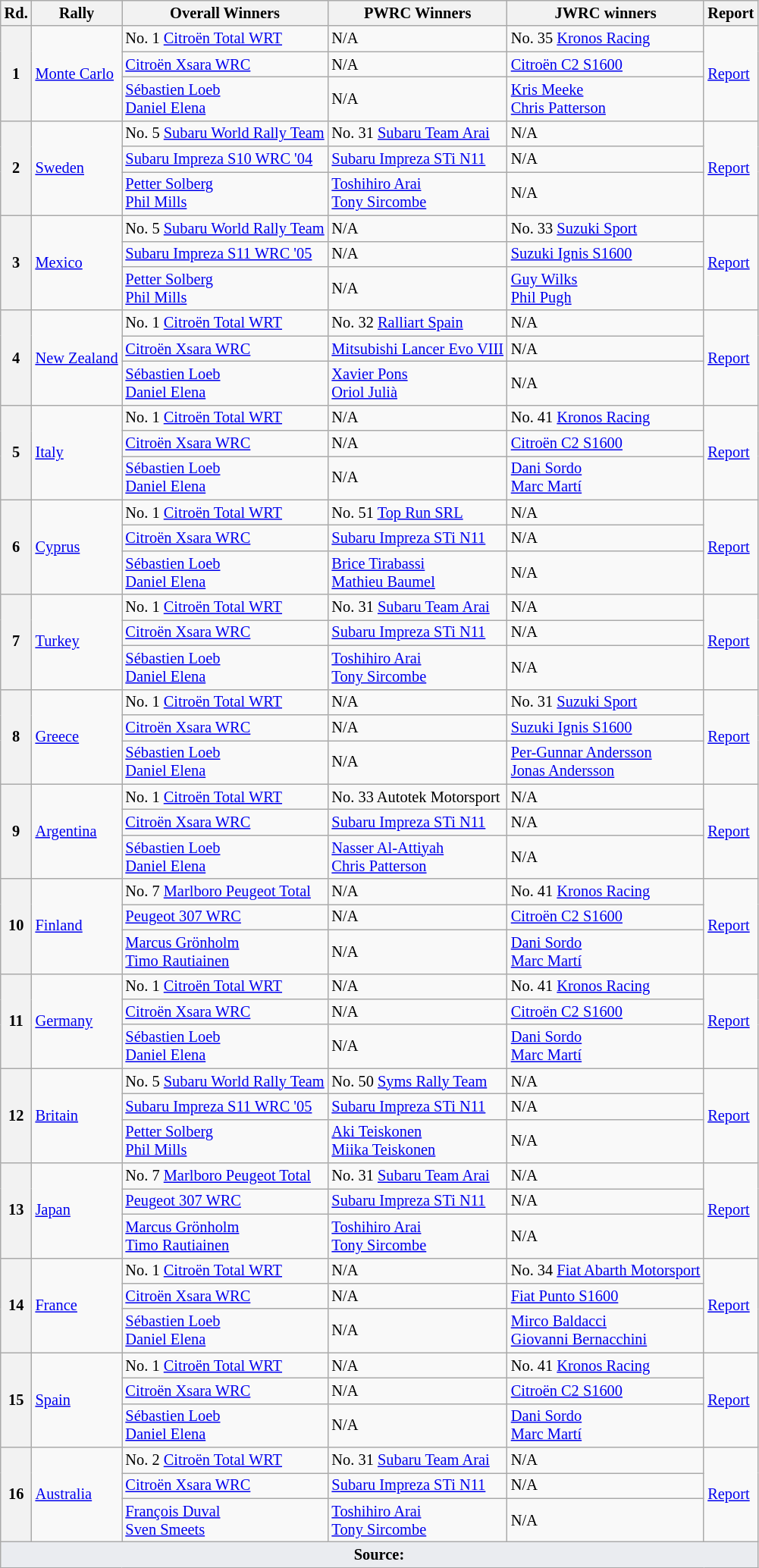<table class="wikitable" style="font-size:85%;">
<tr>
<th>Rd.</th>
<th>Rally</th>
<th>Overall Winners</th>
<th>PWRC Winners</th>
<th>JWRC winners</th>
<th>Report</th>
</tr>
<tr>
<th rowspan="3">1</th>
<td rowspan="3"> <a href='#'>Monte Carlo</a></td>
<td nowrap=""> No. 1 <a href='#'>Citroën Total WRT</a></td>
<td>N/A</td>
<td> No. 35 <a href='#'>Kronos Racing</a></td>
<td rowspan="3"><a href='#'>Report</a></td>
</tr>
<tr>
<td> <a href='#'>Citroën Xsara WRC</a></td>
<td>N/A</td>
<td> <a href='#'>Citroën C2 S1600</a></td>
</tr>
<tr>
<td> <a href='#'>Sébastien Loeb</a><br> <a href='#'>Daniel Elena</a></td>
<td>N/A</td>
<td> <a href='#'>Kris Meeke</a><br> <a href='#'>Chris Patterson</a></td>
</tr>
<tr>
<th rowspan="3">2</th>
<td rowspan="3"> <a href='#'>Sweden</a></td>
<td nowrap=""> No. 5 <a href='#'>Subaru World Rally Team</a></td>
<td> No. 31 <a href='#'>Subaru Team Arai</a></td>
<td>N/A</td>
<td rowspan="3"><a href='#'>Report</a></td>
</tr>
<tr>
<td> <a href='#'>Subaru Impreza S10 WRC '04</a></td>
<td> <a href='#'>Subaru Impreza STi N11</a></td>
<td>N/A</td>
</tr>
<tr>
<td> <a href='#'>Petter Solberg</a><br> <a href='#'>Phil Mills</a></td>
<td> <a href='#'>Toshihiro Arai</a><br> <a href='#'>Tony Sircombe</a></td>
<td>N/A</td>
</tr>
<tr>
<th rowspan="3">3</th>
<td rowspan="3"> <a href='#'>Mexico</a></td>
<td nowrap=""> No. 5 <a href='#'>Subaru World Rally Team</a></td>
<td>N/A</td>
<td> No. 33 <a href='#'>Suzuki Sport</a></td>
<td rowspan="3"><a href='#'>Report</a></td>
</tr>
<tr>
<td> <a href='#'>Subaru Impreza S11 WRC '05</a></td>
<td>N/A</td>
<td> <a href='#'>Suzuki Ignis S1600</a></td>
</tr>
<tr>
<td> <a href='#'>Petter Solberg</a><br> <a href='#'>Phil Mills</a></td>
<td>N/A</td>
<td> <a href='#'>Guy Wilks</a><br> <a href='#'>Phil Pugh</a></td>
</tr>
<tr>
<th rowspan="3">4</th>
<td rowspan="3"> <a href='#'>New Zealand</a></td>
<td nowrap=""> No. 1 <a href='#'>Citroën Total WRT</a></td>
<td> No. 32 <a href='#'>Ralliart Spain</a></td>
<td>N/A</td>
<td rowspan="3"><a href='#'>Report</a></td>
</tr>
<tr>
<td> <a href='#'>Citroën Xsara WRC</a></td>
<td> <a href='#'>Mitsubishi Lancer Evo VIII</a></td>
<td>N/A</td>
</tr>
<tr>
<td> <a href='#'>Sébastien Loeb</a><br> <a href='#'>Daniel Elena</a></td>
<td> <a href='#'>Xavier Pons</a><br> <a href='#'>Oriol Julià</a></td>
<td>N/A</td>
</tr>
<tr>
<th rowspan="3">5</th>
<td rowspan="3"> <a href='#'>Italy</a></td>
<td nowrap=""> No. 1 <a href='#'>Citroën Total WRT</a></td>
<td>N/A</td>
<td> No. 41 <a href='#'>Kronos Racing</a></td>
<td rowspan="3"><a href='#'>Report</a></td>
</tr>
<tr>
<td> <a href='#'>Citroën Xsara WRC</a></td>
<td>N/A</td>
<td> <a href='#'>Citroën C2 S1600</a></td>
</tr>
<tr>
<td> <a href='#'>Sébastien Loeb</a><br> <a href='#'>Daniel Elena</a></td>
<td>N/A</td>
<td> <a href='#'>Dani Sordo</a><br> <a href='#'>Marc Martí</a></td>
</tr>
<tr>
<th rowspan="3">6</th>
<td rowspan="3"> <a href='#'>Cyprus</a></td>
<td nowrap=""> No. 1 <a href='#'>Citroën Total WRT</a></td>
<td> No. 51 <a href='#'>Top Run SRL</a></td>
<td>N/A</td>
<td rowspan="3"><a href='#'>Report</a></td>
</tr>
<tr>
<td> <a href='#'>Citroën Xsara WRC</a></td>
<td> <a href='#'>Subaru Impreza STi N11</a></td>
<td>N/A</td>
</tr>
<tr>
<td> <a href='#'>Sébastien Loeb</a><br> <a href='#'>Daniel Elena</a></td>
<td> <a href='#'>Brice Tirabassi</a><br> <a href='#'>Mathieu Baumel</a></td>
<td>N/A</td>
</tr>
<tr>
<th rowspan="3">7</th>
<td rowspan="3"> <a href='#'>Turkey</a></td>
<td nowrap=""> No. 1 <a href='#'>Citroën Total WRT</a></td>
<td> No. 31 <a href='#'>Subaru Team Arai</a></td>
<td>N/A</td>
<td rowspan="3"><a href='#'>Report</a></td>
</tr>
<tr>
<td> <a href='#'>Citroën Xsara WRC</a></td>
<td> <a href='#'>Subaru Impreza STi N11</a></td>
<td>N/A</td>
</tr>
<tr>
<td> <a href='#'>Sébastien Loeb</a><br> <a href='#'>Daniel Elena</a></td>
<td> <a href='#'>Toshihiro Arai</a><br> <a href='#'>Tony Sircombe</a></td>
<td>N/A</td>
</tr>
<tr>
<th rowspan="3">8</th>
<td rowspan="3"> <a href='#'>Greece</a></td>
<td nowrap=""> No. 1 <a href='#'>Citroën Total WRT</a></td>
<td>N/A</td>
<td> No. 31 <a href='#'>Suzuki Sport</a></td>
<td rowspan="3"><a href='#'>Report</a></td>
</tr>
<tr>
<td> <a href='#'>Citroën Xsara WRC</a></td>
<td>N/A</td>
<td> <a href='#'>Suzuki Ignis S1600</a></td>
</tr>
<tr>
<td> <a href='#'>Sébastien Loeb</a><br> <a href='#'>Daniel Elena</a></td>
<td>N/A</td>
<td> <a href='#'>Per-Gunnar Andersson</a><br> <a href='#'>Jonas Andersson</a></td>
</tr>
<tr>
<th rowspan="3">9</th>
<td rowspan="3"> <a href='#'>Argentina</a></td>
<td> No. 1 <a href='#'>Citroën Total WRT</a></td>
<td> No. 33 Autotek Motorsport</td>
<td>N/A</td>
<td rowspan="3"><a href='#'>Report</a></td>
</tr>
<tr>
<td> <a href='#'>Citroën Xsara WRC</a></td>
<td> <a href='#'>Subaru Impreza STi N11</a></td>
<td>N/A</td>
</tr>
<tr>
<td> <a href='#'>Sébastien Loeb</a><br> <a href='#'>Daniel Elena</a></td>
<td> <a href='#'>Nasser Al-Attiyah</a><br> <a href='#'>Chris Patterson</a></td>
<td>N/A</td>
</tr>
<tr>
<th rowspan="3">10</th>
<td rowspan="3"> <a href='#'>Finland</a></td>
<td> No. 7 <a href='#'>Marlboro Peugeot Total</a></td>
<td>N/A</td>
<td> No. 41 <a href='#'>Kronos Racing</a></td>
<td rowspan="3"><a href='#'>Report</a></td>
</tr>
<tr>
<td> <a href='#'>Peugeot 307 WRC</a></td>
<td>N/A</td>
<td> <a href='#'>Citroën C2 S1600</a></td>
</tr>
<tr>
<td> <a href='#'>Marcus Grönholm</a><br> <a href='#'>Timo Rautiainen</a></td>
<td>N/A</td>
<td> <a href='#'>Dani Sordo</a><br> <a href='#'>Marc Martí</a></td>
</tr>
<tr>
<th rowspan="3">11</th>
<td rowspan="3"> <a href='#'>Germany</a></td>
<td> No. 1 <a href='#'>Citroën Total WRT</a></td>
<td>N/A</td>
<td> No. 41 <a href='#'>Kronos Racing</a></td>
<td rowspan="3"><a href='#'>Report</a></td>
</tr>
<tr>
<td> <a href='#'>Citroën Xsara WRC</a></td>
<td>N/A</td>
<td> <a href='#'>Citroën C2 S1600</a></td>
</tr>
<tr>
<td> <a href='#'>Sébastien Loeb</a><br> <a href='#'>Daniel Elena</a></td>
<td>N/A</td>
<td> <a href='#'>Dani Sordo</a><br> <a href='#'>Marc Martí</a></td>
</tr>
<tr>
<th rowspan="3">12</th>
<td rowspan="3"> <a href='#'>Britain</a></td>
<td> No. 5 <a href='#'>Subaru World Rally Team</a></td>
<td> No. 50 <a href='#'>Syms Rally Team</a></td>
<td>N/A</td>
<td rowspan="3"><a href='#'>Report</a></td>
</tr>
<tr>
<td> <a href='#'>Subaru Impreza S11 WRC '05</a></td>
<td> <a href='#'>Subaru Impreza STi N11</a></td>
<td>N/A</td>
</tr>
<tr>
<td> <a href='#'>Petter Solberg</a><br> <a href='#'>Phil Mills</a></td>
<td> <a href='#'>Aki Teiskonen</a><br> <a href='#'>Miika Teiskonen</a></td>
<td>N/A</td>
</tr>
<tr>
<th rowspan="3">13</th>
<td rowspan="3"> <a href='#'>Japan</a></td>
<td> No. 7 <a href='#'>Marlboro Peugeot Total</a></td>
<td> No. 31 <a href='#'>Subaru Team Arai</a></td>
<td>N/A</td>
<td rowspan="3"><a href='#'>Report</a></td>
</tr>
<tr>
<td> <a href='#'>Peugeot 307 WRC</a></td>
<td> <a href='#'>Subaru Impreza STi N11</a></td>
<td>N/A</td>
</tr>
<tr>
<td> <a href='#'>Marcus Grönholm</a><br> <a href='#'>Timo Rautiainen</a></td>
<td> <a href='#'>Toshihiro Arai</a><br> <a href='#'>Tony Sircombe</a></td>
<td>N/A</td>
</tr>
<tr>
<th rowspan="3">14</th>
<td rowspan="3"> <a href='#'>France</a></td>
<td> No. 1 <a href='#'>Citroën Total WRT</a></td>
<td>N/A</td>
<td> No. 34 <a href='#'>Fiat Abarth Motorsport</a></td>
<td rowspan="3"><a href='#'>Report</a></td>
</tr>
<tr>
<td> <a href='#'>Citroën Xsara WRC</a></td>
<td>N/A</td>
<td> <a href='#'>Fiat Punto S1600</a></td>
</tr>
<tr>
<td> <a href='#'>Sébastien Loeb</a><br> <a href='#'>Daniel Elena</a></td>
<td>N/A</td>
<td> <a href='#'>Mirco Baldacci</a><br> <a href='#'>Giovanni Bernacchini</a></td>
</tr>
<tr>
<th rowspan="3">15</th>
<td rowspan="3"> <a href='#'>Spain</a></td>
<td> No. 1 <a href='#'>Citroën Total WRT</a></td>
<td>N/A</td>
<td> No. 41 <a href='#'>Kronos Racing</a></td>
<td rowspan="3"><a href='#'>Report</a></td>
</tr>
<tr>
<td> <a href='#'>Citroën Xsara WRC</a></td>
<td>N/A</td>
<td> <a href='#'>Citroën C2 S1600</a></td>
</tr>
<tr>
<td> <a href='#'>Sébastien Loeb</a><br> <a href='#'>Daniel Elena</a></td>
<td>N/A</td>
<td> <a href='#'>Dani Sordo</a><br> <a href='#'>Marc Martí</a></td>
</tr>
<tr>
<th rowspan="3">16</th>
<td rowspan="3"> <a href='#'>Australia</a></td>
<td> No. 2 <a href='#'>Citroën Total WRT</a></td>
<td> No. 31 <a href='#'>Subaru Team Arai</a></td>
<td>N/A</td>
<td rowspan="3"><a href='#'>Report</a></td>
</tr>
<tr>
<td> <a href='#'>Citroën Xsara WRC</a></td>
<td> <a href='#'>Subaru Impreza STi N11</a></td>
<td>N/A</td>
</tr>
<tr>
<td> <a href='#'>François Duval</a><br> <a href='#'>Sven Smeets</a></td>
<td> <a href='#'>Toshihiro Arai</a><br> <a href='#'>Tony Sircombe</a></td>
<td>N/A</td>
</tr>
<tr class="sortbottom">
<td colspan="6" style="background-color:#EAECF0;text-align:center"><strong>Source:</strong></td>
</tr>
</table>
